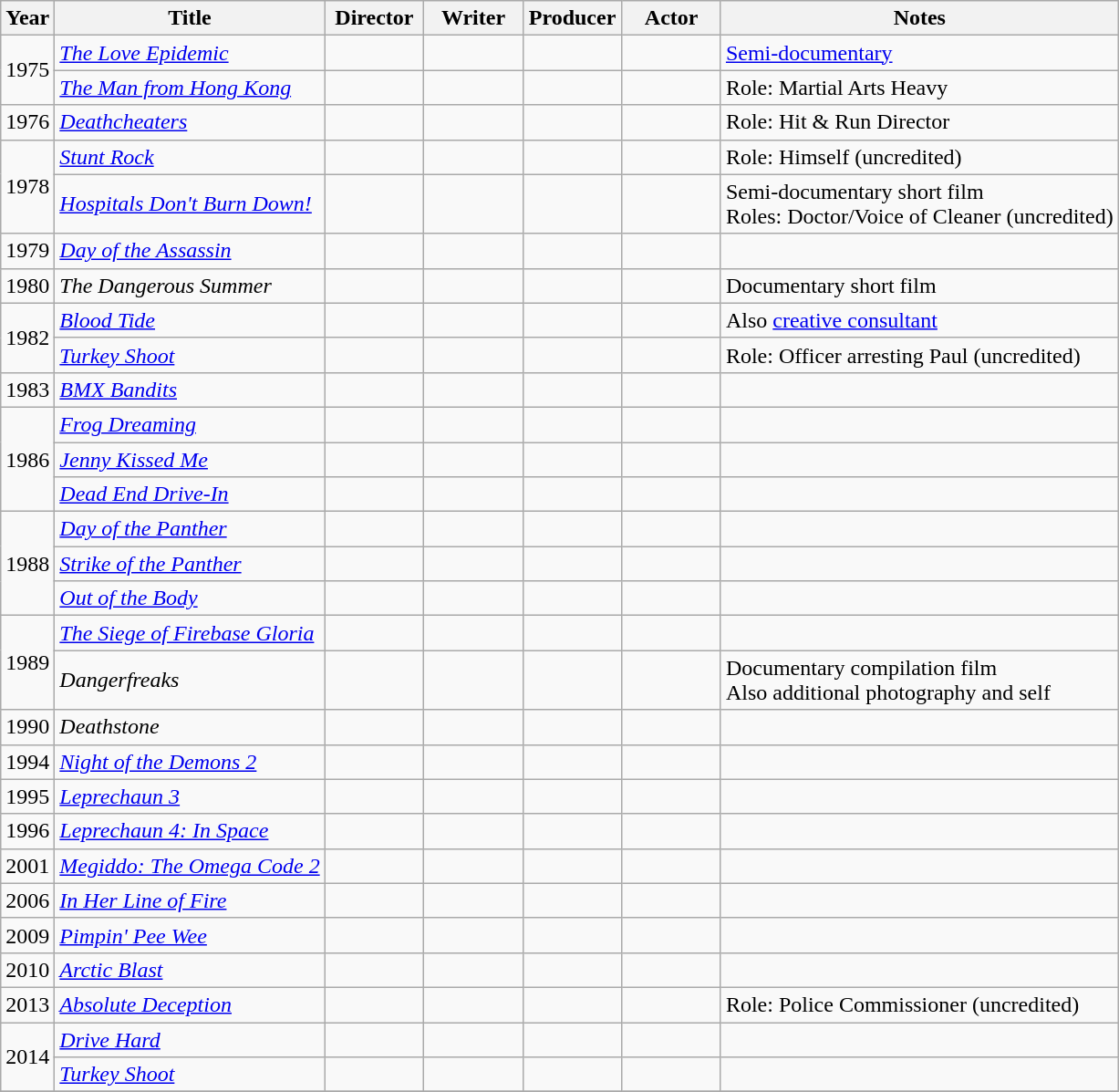<table class="wikitable">
<tr>
<th>Year</th>
<th>Title</th>
<th width=65>Director</th>
<th width=65>Writer</th>
<th width=65>Producer</th>
<th width=65>Actor</th>
<th>Notes</th>
</tr>
<tr>
<td rowspan="2">1975</td>
<td><em><a href='#'>The Love Epidemic</a></em></td>
<td></td>
<td></td>
<td></td>
<td></td>
<td><a href='#'>Semi-documentary</a></td>
</tr>
<tr>
<td><em><a href='#'>The Man from Hong Kong</a></em></td>
<td></td>
<td></td>
<td></td>
<td></td>
<td>Role: Martial Arts Heavy</td>
</tr>
<tr>
<td>1976</td>
<td><em><a href='#'>Deathcheaters</a></em></td>
<td></td>
<td></td>
<td></td>
<td></td>
<td>Role: Hit & Run Director</td>
</tr>
<tr>
<td rowspan="2">1978</td>
<td><em><a href='#'>Stunt Rock</a></em></td>
<td></td>
<td></td>
<td></td>
<td></td>
<td>Role: Himself (uncredited)</td>
</tr>
<tr>
<td><em><a href='#'>Hospitals Don't Burn Down!</a></em></td>
<td></td>
<td></td>
<td></td>
<td></td>
<td>Semi-documentary short film<br>Roles: Doctor/Voice of Cleaner (uncredited)</td>
</tr>
<tr>
<td>1979</td>
<td><em><a href='#'>Day of the Assassin</a></em></td>
<td></td>
<td></td>
<td></td>
<td></td>
<td></td>
</tr>
<tr>
<td>1980</td>
<td><em>The Dangerous Summer</em></td>
<td></td>
<td></td>
<td></td>
<td></td>
<td>Documentary short film</td>
</tr>
<tr>
<td rowspan="2">1982</td>
<td><em><a href='#'>Blood Tide</a></em></td>
<td></td>
<td></td>
<td></td>
<td></td>
<td>Also <a href='#'>creative consultant</a></td>
</tr>
<tr>
<td><em><a href='#'>Turkey Shoot</a></em></td>
<td></td>
<td></td>
<td></td>
<td></td>
<td>Role: Officer arresting Paul (uncredited)</td>
</tr>
<tr>
<td>1983</td>
<td><em><a href='#'>BMX Bandits</a></em></td>
<td></td>
<td></td>
<td></td>
<td></td>
<td></td>
</tr>
<tr>
<td rowspan="3">1986</td>
<td><em><a href='#'>Frog Dreaming</a></em></td>
<td></td>
<td></td>
<td></td>
<td></td>
<td></td>
</tr>
<tr>
<td><em><a href='#'>Jenny Kissed Me</a></em></td>
<td></td>
<td></td>
<td></td>
<td></td>
<td></td>
</tr>
<tr>
<td><em><a href='#'>Dead End Drive-In</a></em></td>
<td></td>
<td></td>
<td></td>
<td></td>
<td></td>
</tr>
<tr>
<td rowspan="3">1988</td>
<td><em><a href='#'>Day of the Panther</a></em></td>
<td></td>
<td></td>
<td></td>
<td></td>
<td></td>
</tr>
<tr>
<td><em><a href='#'>Strike of the Panther</a></em></td>
<td></td>
<td></td>
<td></td>
<td></td>
<td></td>
</tr>
<tr>
<td><em><a href='#'>Out of the Body</a></em></td>
<td></td>
<td></td>
<td></td>
<td></td>
<td></td>
</tr>
<tr>
<td rowspan="2">1989</td>
<td><em><a href='#'>The Siege of Firebase Gloria</a></em></td>
<td></td>
<td></td>
<td></td>
<td></td>
<td></td>
</tr>
<tr>
<td><em>Dangerfreaks</em></td>
<td></td>
<td></td>
<td></td>
<td></td>
<td>Documentary compilation film<br>Also additional photography and self</td>
</tr>
<tr>
<td>1990</td>
<td><em>Deathstone</em></td>
<td></td>
<td></td>
<td></td>
<td></td>
<td></td>
</tr>
<tr>
<td>1994</td>
<td><em><a href='#'>Night of the Demons 2</a></em></td>
<td></td>
<td></td>
<td></td>
<td></td>
<td></td>
</tr>
<tr>
<td>1995</td>
<td><em><a href='#'>Leprechaun 3</a></em></td>
<td></td>
<td></td>
<td></td>
<td></td>
<td></td>
</tr>
<tr>
<td>1996</td>
<td><em><a href='#'>Leprechaun 4: In Space</a></em></td>
<td></td>
<td></td>
<td></td>
<td></td>
<td></td>
</tr>
<tr>
<td>2001</td>
<td><em><a href='#'>Megiddo: The Omega Code 2</a></em></td>
<td></td>
<td></td>
<td></td>
<td></td>
<td></td>
</tr>
<tr>
<td>2006</td>
<td><em><a href='#'>In Her Line of Fire</a></em></td>
<td></td>
<td></td>
<td></td>
<td></td>
<td></td>
</tr>
<tr>
<td>2009</td>
<td><em><a href='#'>Pimpin' Pee Wee</a></em></td>
<td></td>
<td></td>
<td></td>
<td></td>
<td></td>
</tr>
<tr>
<td>2010</td>
<td><em><a href='#'>Arctic Blast</a></em></td>
<td></td>
<td></td>
<td></td>
<td></td>
<td></td>
</tr>
<tr>
<td>2013</td>
<td><em><a href='#'>Absolute Deception</a></em></td>
<td></td>
<td></td>
<td></td>
<td></td>
<td>Role: Police Commissioner (uncredited)</td>
</tr>
<tr>
<td rowspan="2">2014</td>
<td><em><a href='#'>Drive Hard</a></em></td>
<td></td>
<td></td>
<td></td>
<td></td>
<td></td>
</tr>
<tr>
<td><em><a href='#'>Turkey Shoot</a></em></td>
<td></td>
<td></td>
<td></td>
<td></td>
<td></td>
</tr>
<tr>
</tr>
</table>
